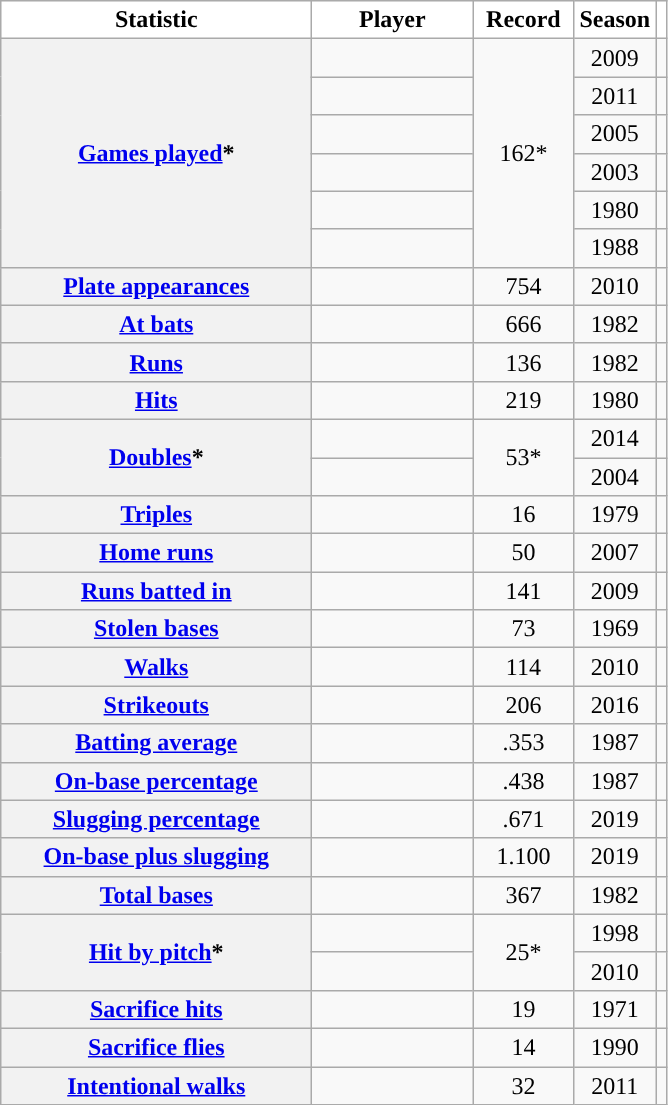<table class="sortable wikitable plainrowheaders" style="text-align:center">
<tr>
<th width="200px" scope="col" style="background-color:#ffffff; border-top:#">Statistic</th>
<th width="100px" scope="col" style="background-color:#ffffff; border-top:#">Player</th>
<th width="60px" class="unsortable" scope="col" style="background-color:#ffffff; border-top:#">Record</th>
<th scope="col" style="background-color:#ffffff; border-top:#">Season</th>
<th class="unsortable" scope="col" style="background-color:#ffffff; border-top:#"></th>
</tr>
<tr>
<th scope="row" style="text-align:center" rowspan="6"><a href='#'>Games played</a>*</th>
<td></td>
<td rowspan="6">162*</td>
<td>2009</td>
<td></td>
</tr>
<tr>
<td></td>
<td>2011</td>
<td></td>
</tr>
<tr>
<td></td>
<td>2005</td>
<td></td>
</tr>
<tr>
<td></td>
<td>2003</td>
<td></td>
</tr>
<tr>
<td></td>
<td>1980</td>
<td></td>
</tr>
<tr>
<td></td>
<td>1988</td>
<td></td>
</tr>
<tr>
<th scope="row" style="text-align:center"><a href='#'>Plate appearances</a></th>
<td></td>
<td>754</td>
<td>2010</td>
<td></td>
</tr>
<tr>
<th scope="row" style="text-align:center"><a href='#'>At bats</a></th>
<td></td>
<td>666</td>
<td>1982</td>
<td></td>
</tr>
<tr>
<th scope="row" style="text-align:center"><a href='#'>Runs</a></th>
<td></td>
<td>136</td>
<td>1982</td>
<td></td>
</tr>
<tr>
<th scope="row" style="text-align:center"><a href='#'>Hits</a></th>
<td></td>
<td>219</td>
<td>1980</td>
<td></td>
</tr>
<tr>
<th scope="row" style="text-align:center" rowspan="2"><a href='#'>Doubles</a>*</th>
<td></td>
<td rowspan="2">53*</td>
<td>2014</td>
<td></td>
</tr>
<tr>
<td></td>
<td>2004</td>
<td></td>
</tr>
<tr>
<th scope="row" style="text-align:center"><a href='#'>Triples</a></th>
<td></td>
<td>16</td>
<td>1979</td>
<td></td>
</tr>
<tr>
<th scope="row" style="text-align:center"><a href='#'>Home runs</a></th>
<td></td>
<td>50</td>
<td>2007</td>
<td></td>
</tr>
<tr>
<th scope="row" style="text-align:center"><a href='#'>Runs batted in</a></th>
<td></td>
<td>141</td>
<td>2009</td>
<td></td>
</tr>
<tr>
<th scope="row" style="text-align:center"><a href='#'>Stolen bases</a></th>
<td></td>
<td>73</td>
<td>1969</td>
<td></td>
</tr>
<tr>
<th scope="row" style="text-align:center"><a href='#'>Walks</a></th>
<td></td>
<td>114</td>
<td>2010</td>
<td></td>
</tr>
<tr>
<th scope="row" style="text-align:center"><a href='#'>Strikeouts</a></th>
<td></td>
<td>206</td>
<td>2016</td>
<td></td>
</tr>
<tr>
<th scope="row" style="text-align:center"><a href='#'>Batting average</a></th>
<td></td>
<td>.353</td>
<td>1987</td>
<td></td>
</tr>
<tr>
<th scope="row" style="text-align:center"><a href='#'>On-base percentage</a></th>
<td></td>
<td>.438</td>
<td>1987</td>
<td></td>
</tr>
<tr>
<th scope="row" style="text-align:center"><a href='#'>Slugging percentage</a></th>
<td></td>
<td>.671</td>
<td>2019</td>
<td></td>
</tr>
<tr>
<th scope="row" style="text-align:center"><a href='#'>On-base plus slugging</a></th>
<td></td>
<td>1.100</td>
<td>2019</td>
<td></td>
</tr>
<tr>
<th scope="row" style="text-align:center"><a href='#'>Total bases</a></th>
<td></td>
<td>367</td>
<td>1982</td>
<td></td>
</tr>
<tr>
<th scope="row" style="text-align:center" rowspan="2"><a href='#'>Hit by pitch</a>*</th>
<td></td>
<td rowspan="2">25*</td>
<td>1998</td>
<td></td>
</tr>
<tr>
<td></td>
<td>2010</td>
<td></td>
</tr>
<tr>
<th scope="row" style="text-align:center"><a href='#'>Sacrifice hits</a></th>
<td></td>
<td>19</td>
<td>1971</td>
<td></td>
</tr>
<tr>
<th scope="row" style="text-align:center"><a href='#'>Sacrifice flies</a></th>
<td></td>
<td>14</td>
<td>1990</td>
<td></td>
</tr>
<tr>
<th scope="row" style="text-align:center"><a href='#'>Intentional walks</a></th>
<td></td>
<td>32</td>
<td>2011</td>
<td></td>
</tr>
</table>
